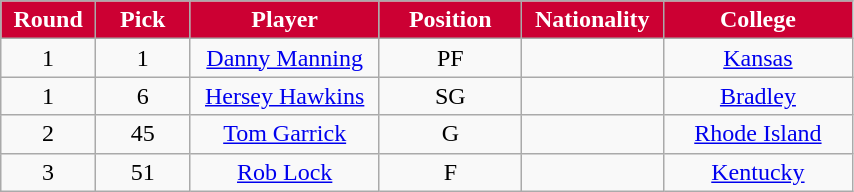<table class="wikitable sortable sortable">
<tr>
<th style="background:#CC0033; color:white" width="10%">Round</th>
<th style="background:#CC0033; color:white" width="10%">Pick</th>
<th style="background:#CC0033; color:white" width="20%">Player</th>
<th style="background:#CC0033; color:white" width="15%">Position</th>
<th style="background:#CC0033; color:white" width="15%">Nationality</th>
<th style="background:#CC0033; color:white" width="20%">College</th>
</tr>
<tr style="text-align: center">
<td>1</td>
<td>1</td>
<td><a href='#'>Danny Manning</a></td>
<td>PF</td>
<td></td>
<td><a href='#'>Kansas</a></td>
</tr>
<tr style="text-align: center">
<td>1</td>
<td>6</td>
<td><a href='#'>Hersey Hawkins</a></td>
<td>SG</td>
<td></td>
<td><a href='#'>Bradley</a></td>
</tr>
<tr style="text-align: center">
<td>2</td>
<td>45</td>
<td><a href='#'>Tom Garrick</a></td>
<td>G</td>
<td></td>
<td><a href='#'>Rhode Island</a></td>
</tr>
<tr style="text-align: center">
<td>3</td>
<td>51</td>
<td><a href='#'>Rob Lock</a></td>
<td>F</td>
<td></td>
<td><a href='#'>Kentucky</a></td>
</tr>
</table>
